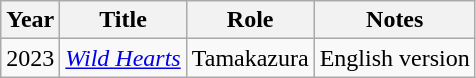<table class="wikitable">
<tr>
<th>Year</th>
<th>Title</th>
<th>Role</th>
<th>Notes</th>
</tr>
<tr>
<td>2023</td>
<td><em><a href='#'>Wild Hearts</a></em></td>
<td>Tamakazura</td>
<td>English version</td>
</tr>
</table>
